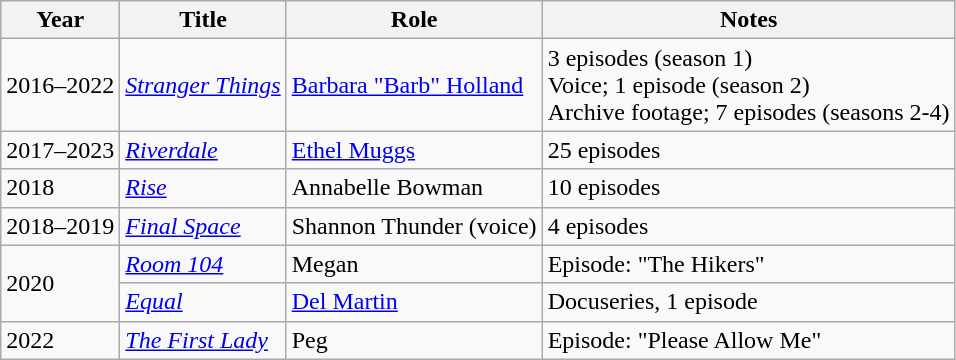<table class="wikitable sortable">
<tr>
<th scope="col">Year</th>
<th scope="col">Title</th>
<th scope="col">Role</th>
<th scope="col" class="unsortable">Notes</th>
</tr>
<tr>
<td>2016–2022</td>
<td><em><a href='#'>Stranger Things</a></em></td>
<td><a href='#'>Barbara "Barb" Holland</a></td>
<td>3 episodes (season 1)<br>Voice; 1 episode (season 2)<br>Archive footage; 7 episodes (seasons 2-4)</td>
</tr>
<tr>
<td>2017–2023</td>
<td><em><a href='#'>Riverdale</a></em></td>
<td><a href='#'>Ethel Muggs</a></td>
<td>25 episodes</td>
</tr>
<tr>
<td>2018</td>
<td><em><a href='#'>Rise</a></em></td>
<td>Annabelle Bowman</td>
<td>10 episodes</td>
</tr>
<tr>
<td>2018–2019</td>
<td><em><a href='#'>Final Space</a></em></td>
<td>Shannon Thunder (voice)</td>
<td>4 episodes</td>
</tr>
<tr>
<td rowspan="2">2020</td>
<td><em><a href='#'>Room 104</a></em></td>
<td>Megan</td>
<td>Episode: "The Hikers"</td>
</tr>
<tr>
<td><em><a href='#'>Equal</a></em></td>
<td><a href='#'>Del Martin</a></td>
<td>Docuseries, 1 episode</td>
</tr>
<tr>
<td>2022</td>
<td><em><a href='#'>The First Lady</a></em></td>
<td>Peg</td>
<td>Episode: "Please Allow Me"</td>
</tr>
</table>
